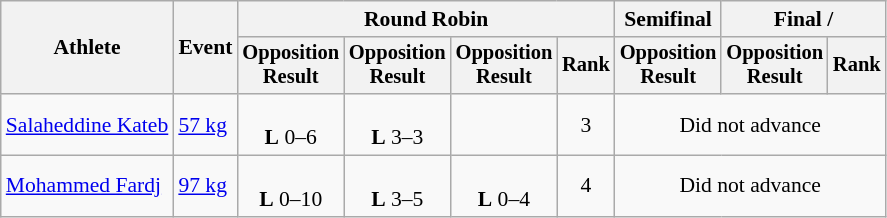<table class="wikitable" style="font-size:90%">
<tr>
<th rowspan="2">Athlete</th>
<th rowspan="2">Event</th>
<th colspan="4">Round Robin</th>
<th>Semifinal</th>
<th colspan=2>Final / </th>
</tr>
<tr style="font-size: 95%">
<th>Opposition<br>Result</th>
<th>Opposition<br>Result</th>
<th>Opposition<br>Result</th>
<th>Rank</th>
<th>Opposition<br>Result</th>
<th>Opposition<br>Result</th>
<th>Rank</th>
</tr>
<tr align=center>
<td align=left><a href='#'>Salaheddine Kateb</a></td>
<td align=left><a href='#'>57 kg</a></td>
<td><br><strong>L</strong> 0–6</td>
<td><br><strong>L</strong> 3–3 </td>
<td></td>
<td>3</td>
<td colspan=3>Did not advance</td>
</tr>
<tr align=center>
<td align=left><a href='#'>Mohammed Fardj</a></td>
<td align=left><a href='#'>97 kg</a></td>
<td><br><strong>L</strong> 0–10</td>
<td><br><strong>L</strong> 3–5</td>
<td><br><strong>L</strong> 0–4</td>
<td>4</td>
<td colspan=3>Did not advance</td>
</tr>
</table>
